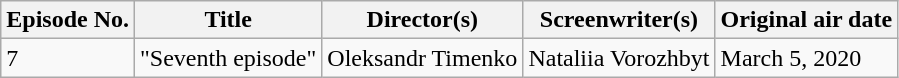<table class="wikitable">
<tr>
<th>Episode No.</th>
<th>Title</th>
<th>Director(s)</th>
<th>Screenwriter(s)</th>
<th>Original air date</th>
</tr>
<tr>
<td>7</td>
<td>"Seventh episode"</td>
<td>Oleksandr Timenko</td>
<td>Nataliia Vorozhbyt</td>
<td>March 5, 2020</td>
</tr>
</table>
